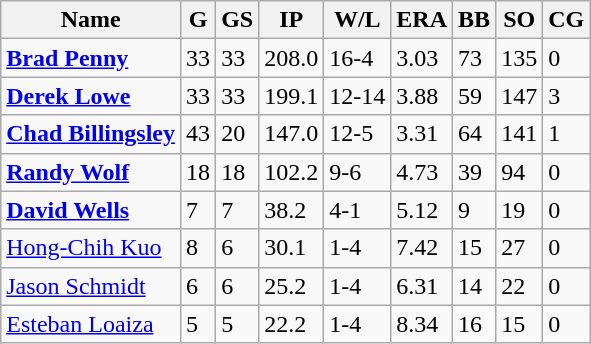<table class="wikitable sortable" style="text-align:left">
<tr>
<th>Name</th>
<th>G</th>
<th>GS</th>
<th>IP</th>
<th>W/L</th>
<th>ERA</th>
<th>BB</th>
<th>SO</th>
<th>CG</th>
</tr>
<tr>
<td><strong><a href='#'>Brad Penny</a></strong></td>
<td>33</td>
<td>33</td>
<td>208.0</td>
<td>16-4</td>
<td>3.03</td>
<td>73</td>
<td>135</td>
<td>0</td>
</tr>
<tr>
<td><strong><a href='#'>Derek Lowe</a>	</strong></td>
<td>33</td>
<td>33</td>
<td>199.1</td>
<td>12-14</td>
<td>3.88</td>
<td>59</td>
<td>147</td>
<td>3</td>
</tr>
<tr>
<td><strong><a href='#'>Chad Billingsley</a>	</strong></td>
<td>43</td>
<td>20</td>
<td>147.0</td>
<td>12-5</td>
<td>3.31</td>
<td>64</td>
<td>141</td>
<td>1</td>
</tr>
<tr>
<td><strong><a href='#'>Randy Wolf</a></strong></td>
<td>18</td>
<td>18</td>
<td>102.2</td>
<td>9-6</td>
<td>4.73</td>
<td>39</td>
<td>94</td>
<td>0</td>
</tr>
<tr>
<td><strong><a href='#'>David Wells</a></strong></td>
<td>7</td>
<td>7</td>
<td>38.2</td>
<td>4-1</td>
<td>5.12</td>
<td>9</td>
<td>19</td>
<td>0</td>
</tr>
<tr>
<td><a href='#'>Hong-Chih Kuo</a></td>
<td>8</td>
<td>6</td>
<td>30.1</td>
<td>1-4</td>
<td>7.42</td>
<td>15</td>
<td>27</td>
<td>0</td>
</tr>
<tr>
<td><a href='#'>Jason Schmidt</a></td>
<td>6</td>
<td>6</td>
<td>25.2</td>
<td>1-4</td>
<td>6.31</td>
<td>14</td>
<td>22</td>
<td>0</td>
</tr>
<tr>
<td><a href='#'>Esteban Loaiza</a></td>
<td>5</td>
<td>5</td>
<td>22.2</td>
<td>1-4</td>
<td>8.34</td>
<td>16</td>
<td>15</td>
<td>0</td>
</tr>
</table>
